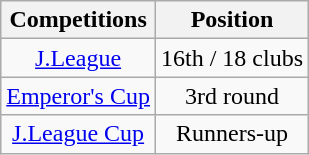<table class="wikitable" style="text-align:center;">
<tr>
<th>Competitions</th>
<th>Position</th>
</tr>
<tr>
<td><a href='#'>J.League</a></td>
<td>16th / 18 clubs</td>
</tr>
<tr>
<td><a href='#'>Emperor's Cup</a></td>
<td>3rd round</td>
</tr>
<tr>
<td><a href='#'>J.League Cup</a></td>
<td>Runners-up</td>
</tr>
</table>
